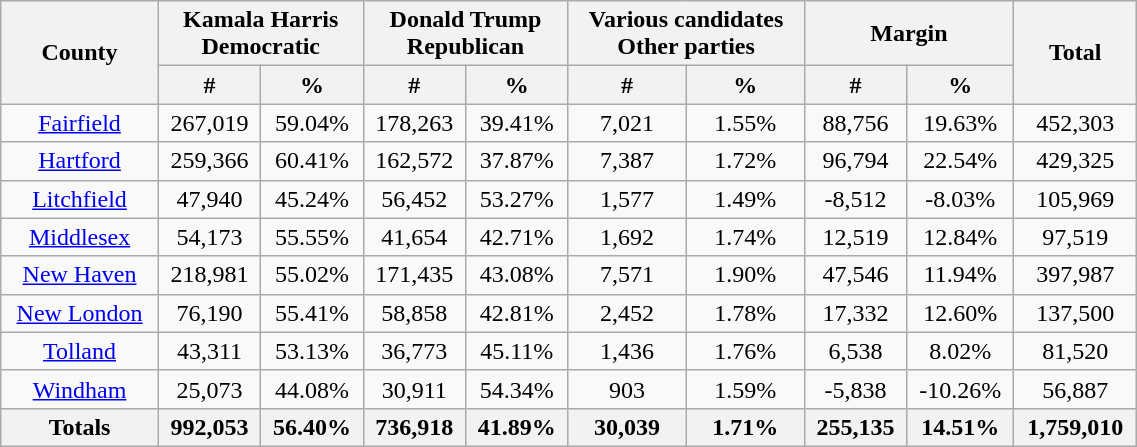<table width="60%"  class="wikitable sortable" style="text-align:center">
<tr>
<th style="text-align:center;" rowspan="2">County</th>
<th style="text-align:center;" colspan="2">Kamala Harris<br>Democratic</th>
<th style="text-align:center;" colspan="2">Donald Trump<br>Republican</th>
<th style="text-align:center;" colspan="2">Various candidates<br>Other parties</th>
<th style="text-align:center;" colspan="2">Margin</th>
<th style="text-align:center;" rowspan="2">Total</th>
</tr>
<tr style="text-align:center;">
<th style="text-align:center;" data-sort-type="number">#</th>
<th style="text-align:center;" data-sort-type="number">%</th>
<th style="text-align:center;" data-sort-type="number">#</th>
<th style="text-align:center;" data-sort-type="number">%</th>
<th style="text-align:center;" data-sort-type="number">#</th>
<th style="text-align:center;" data-sort-type="number">%</th>
<th style="text-align:center;" data-sort-type="number">#</th>
<th style="text-align:center;" data-sort-type="number">%</th>
</tr>
<tr style="text-align:center;">
<td><a href='#'>Fairfield</a></td>
<td>267,019</td>
<td>59.04%</td>
<td>178,263</td>
<td>39.41%</td>
<td>7,021</td>
<td>1.55%</td>
<td>88,756</td>
<td>19.63%</td>
<td>452,303</td>
</tr>
<tr style="text-align:center;">
<td><a href='#'>Hartford</a></td>
<td>259,366</td>
<td>60.41%</td>
<td>162,572</td>
<td>37.87%</td>
<td>7,387</td>
<td>1.72%</td>
<td>96,794</td>
<td>22.54%</td>
<td>429,325</td>
</tr>
<tr style="text-align:center;">
<td><a href='#'>Litchfield</a></td>
<td>47,940</td>
<td>45.24%</td>
<td>56,452</td>
<td>53.27%</td>
<td>1,577</td>
<td>1.49%</td>
<td>-8,512</td>
<td>-8.03%</td>
<td>105,969</td>
</tr>
<tr style="text-align:center;">
<td><a href='#'>Middlesex</a></td>
<td>54,173</td>
<td>55.55%</td>
<td>41,654</td>
<td>42.71%</td>
<td>1,692</td>
<td>1.74%</td>
<td>12,519</td>
<td>12.84%</td>
<td>97,519</td>
</tr>
<tr style="text-align:center;">
<td><a href='#'>New Haven</a></td>
<td>218,981</td>
<td>55.02%</td>
<td>171,435</td>
<td>43.08%</td>
<td>7,571</td>
<td>1.90%</td>
<td>47,546</td>
<td>11.94%</td>
<td>397,987</td>
</tr>
<tr style="text-align:center;">
<td><a href='#'>New London</a></td>
<td>76,190</td>
<td>55.41%</td>
<td>58,858</td>
<td>42.81%</td>
<td>2,452</td>
<td>1.78%</td>
<td>17,332</td>
<td>12.60%</td>
<td>137,500</td>
</tr>
<tr style="text-align:center;">
<td><a href='#'>Tolland</a></td>
<td>43,311</td>
<td>53.13%</td>
<td>36,773</td>
<td>45.11%</td>
<td>1,436</td>
<td>1.76%</td>
<td>6,538</td>
<td>8.02%</td>
<td>81,520</td>
</tr>
<tr style="text-align:center;">
<td><a href='#'>Windham</a></td>
<td>25,073</td>
<td>44.08%</td>
<td>30,911</td>
<td>54.34%</td>
<td>903</td>
<td>1.59%</td>
<td>-5,838</td>
<td>-10.26%</td>
<td>56,887</td>
</tr>
<tr style="text-align:center;">
<th>Totals</th>
<th>992,053</th>
<th>56.40%</th>
<th>736,918</th>
<th>41.89%</th>
<th>30,039</th>
<th>1.71%</th>
<th>255,135</th>
<th>14.51%</th>
<th>1,759,010</th>
</tr>
</table>
